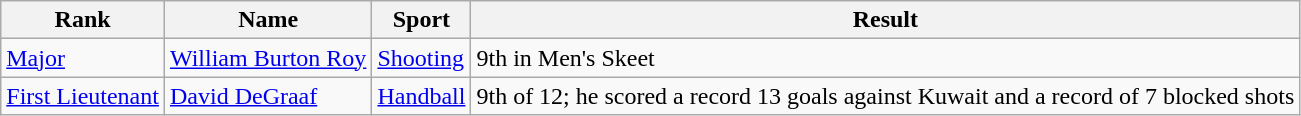<table class="wikitable sortable">
<tr>
<th>Rank</th>
<th>Name</th>
<th>Sport</th>
<th>Result</th>
</tr>
<tr>
<td> <a href='#'>Major</a></td>
<td data-sort-value="Roy, William"><a href='#'>William Burton Roy</a></td>
<td> <a href='#'>Shooting</a></td>
<td>9th in Men's Skeet</td>
</tr>
<tr>
<td> <a href='#'>First Lieutenant</a></td>
<td data-sort-value="DeGraaf, David"><a href='#'>David DeGraaf</a></td>
<td> <a href='#'>Handball</a></td>
<td>9th of 12; he scored a record 13 goals against Kuwait and a record of 7 blocked shots</td>
</tr>
</table>
